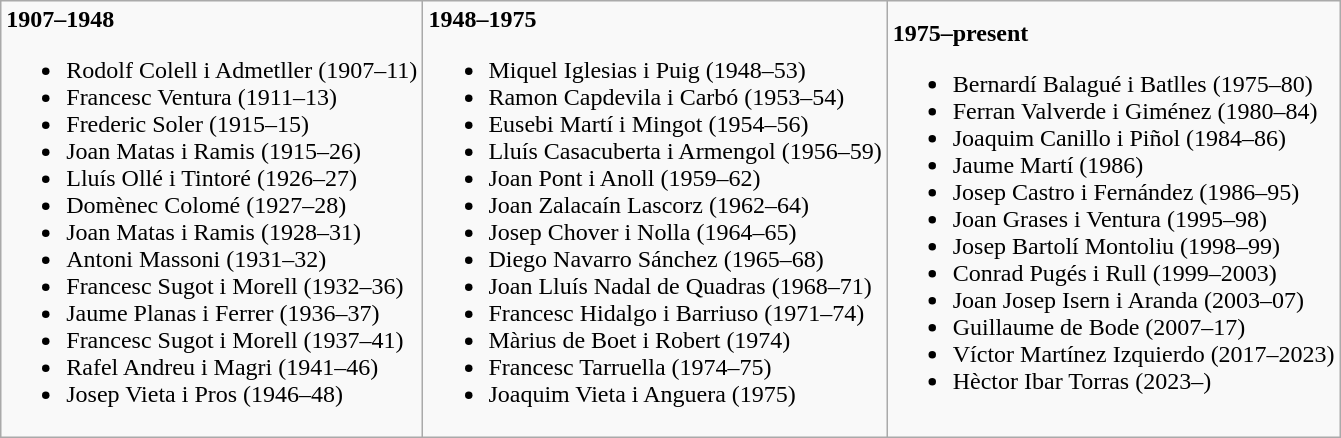<table class="wikitable">
<tr>
<td><strong>1907–1948</strong><br><ul><li>Rodolf Colell i Admetller (1907–11)</li><li>Francesc Ventura (1911–13)</li><li>Frederic Soler (1915–15)</li><li>Joan Matas i Ramis (1915–26)</li><li>Lluís Ollé i Tintoré (1926–27)</li><li>Domènec Colomé (1927–28)</li><li>Joan Matas i Ramis (1928–31)</li><li>Antoni Massoni (1931–32)</li><li>Francesc Sugot i Morell (1932–36)</li><li>Jaume Planas i Ferrer (1936–37)</li><li>Francesc Sugot i Morell (1937–41)</li><li>Rafel Andreu i Magri (1941–46)</li><li>Josep Vieta i Pros (1946–48)</li></ul></td>
<td><strong>1948–1975</strong><br><ul><li>Miquel Iglesias i Puig (1948–53)</li><li>Ramon Capdevila i Carbó (1953–54)</li><li>Eusebi Martí i Mingot (1954–56)</li><li>Lluís Casacuberta i Armengol (1956–59)</li><li>Joan Pont i Anoll (1959–62)</li><li>Joan Zalacaín Lascorz (1962–64)</li><li>Josep Chover i Nolla (1964–65)</li><li>Diego Navarro Sánchez (1965–68)</li><li>Joan Lluís Nadal de Quadras (1968–71)</li><li>Francesc Hidalgo i Barriuso (1971–74)</li><li>Màrius de Boet i Robert (1974)</li><li>Francesc Tarruella (1974–75)</li><li>Joaquim Vieta i Anguera (1975)</li></ul></td>
<td><strong>1975–present</strong><br><ul><li>Bernardí Balagué i Batlles (1975–80)</li><li>Ferran Valverde i Giménez (1980–84)</li><li>Joaquim Canillo i Piñol (1984–86)</li><li>Jaume Martí (1986)</li><li>Josep Castro i Fernández (1986–95)</li><li>Joan Grases i Ventura (1995–98)</li><li>Josep Bartolí Montoliu (1998–99)</li><li>Conrad Pugés i Rull (1999–2003)</li><li>Joan Josep Isern i Aranda (2003–07)</li><li>Guillaume de Bode (2007–17)</li><li>Víctor Martínez Izquierdo (2017–2023)</li><li>Hèctor Ibar Torras (2023–)</li></ul></td>
</tr>
</table>
